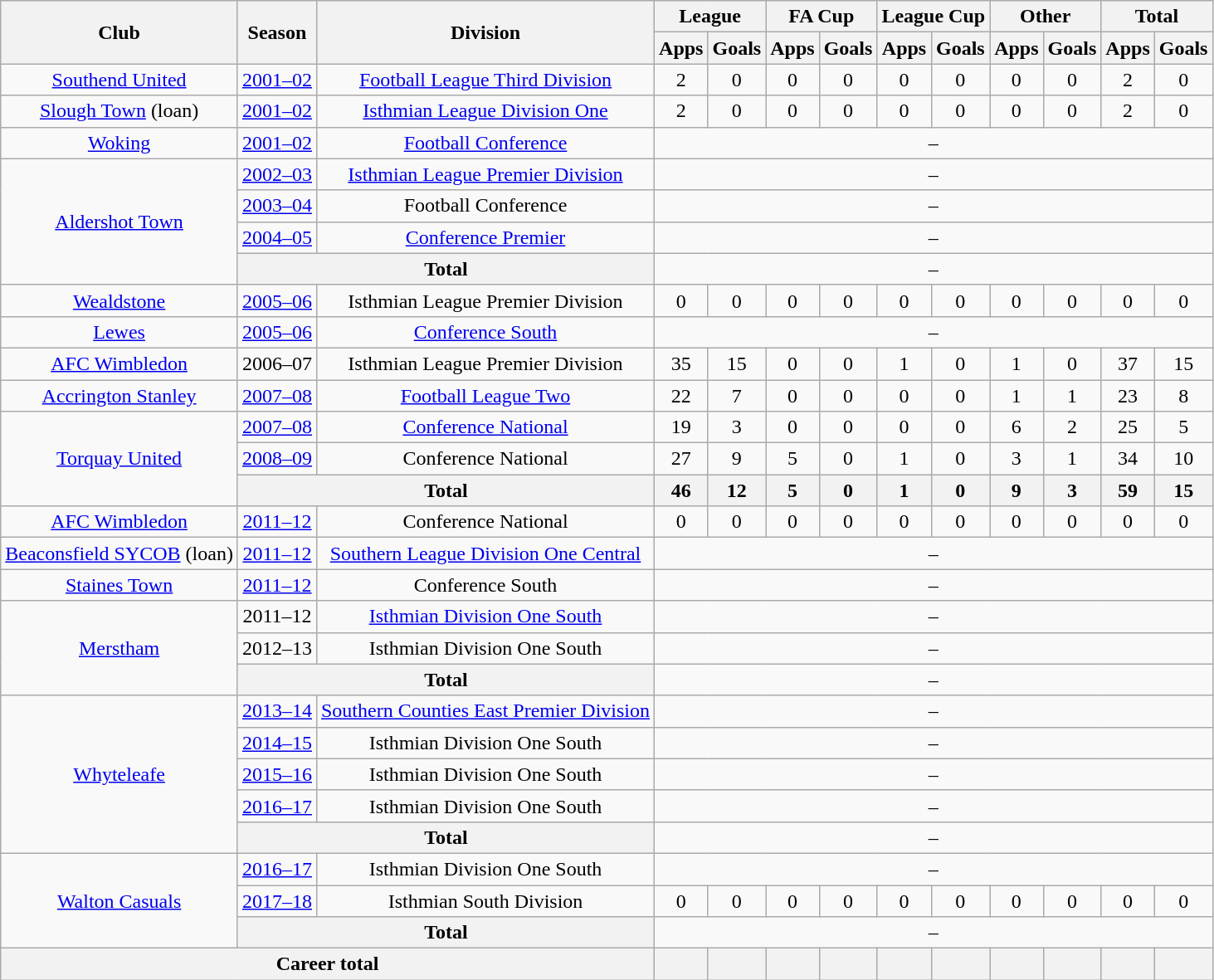<table class="wikitable" style="text-align:center;">
<tr>
<th rowspan="2">Club</th>
<th rowspan="2">Season</th>
<th rowspan="2">Division</th>
<th colspan="2">League</th>
<th colspan="2">FA Cup</th>
<th colspan="2">League Cup</th>
<th colspan="2">Other</th>
<th colspan="2">Total</th>
</tr>
<tr>
<th>Apps</th>
<th>Goals</th>
<th>Apps</th>
<th>Goals</th>
<th>Apps</th>
<th>Goals</th>
<th>Apps</th>
<th>Goals</th>
<th>Apps</th>
<th>Goals</th>
</tr>
<tr>
<td><a href='#'>Southend United</a></td>
<td><a href='#'>2001–02</a></td>
<td><a href='#'>Football League Third Division</a></td>
<td>2</td>
<td>0</td>
<td>0</td>
<td>0</td>
<td>0</td>
<td>0</td>
<td>0</td>
<td>0</td>
<td>2</td>
<td>0</td>
</tr>
<tr>
<td><a href='#'>Slough Town</a> (loan)</td>
<td><a href='#'>2001–02</a></td>
<td><a href='#'>Isthmian League Division One</a></td>
<td>2</td>
<td>0</td>
<td>0</td>
<td>0</td>
<td>0</td>
<td>0</td>
<td>0</td>
<td>0</td>
<td>2</td>
<td>0</td>
</tr>
<tr>
<td><a href='#'>Woking</a></td>
<td><a href='#'>2001–02</a></td>
<td><a href='#'>Football Conference</a></td>
<td colspan="10">–</td>
</tr>
<tr>
<td rowspan="4"><a href='#'>Aldershot Town</a></td>
<td><a href='#'>2002–03</a></td>
<td><a href='#'>Isthmian League Premier Division</a></td>
<td colspan="10">–</td>
</tr>
<tr>
<td><a href='#'>2003–04</a></td>
<td>Football Conference</td>
<td colspan="10">–</td>
</tr>
<tr>
<td><a href='#'>2004–05</a></td>
<td><a href='#'>Conference Premier</a></td>
<td colspan="10">–</td>
</tr>
<tr>
<th colspan="2">Total</th>
<td colspan="10">–</td>
</tr>
<tr>
<td><a href='#'>Wealdstone</a></td>
<td><a href='#'>2005–06</a></td>
<td>Isthmian League Premier Division</td>
<td>0</td>
<td>0</td>
<td>0</td>
<td>0</td>
<td>0</td>
<td>0</td>
<td>0</td>
<td>0</td>
<td>0</td>
<td>0</td>
</tr>
<tr>
<td><a href='#'>Lewes</a></td>
<td><a href='#'>2005–06</a></td>
<td><a href='#'>Conference South</a></td>
<td colspan="10">–</td>
</tr>
<tr>
<td><a href='#'>AFC Wimbledon</a></td>
<td>2006–07</td>
<td>Isthmian League Premier Division</td>
<td>35</td>
<td>15</td>
<td>0</td>
<td>0</td>
<td>1</td>
<td>0</td>
<td>1</td>
<td>0</td>
<td>37</td>
<td>15</td>
</tr>
<tr>
<td><a href='#'>Accrington Stanley</a></td>
<td><a href='#'>2007–08</a></td>
<td><a href='#'>Football League Two</a></td>
<td>22</td>
<td>7</td>
<td>0</td>
<td>0</td>
<td>0</td>
<td>0</td>
<td>1</td>
<td>1</td>
<td>23</td>
<td>8</td>
</tr>
<tr>
<td rowspan="3"><a href='#'>Torquay United</a></td>
<td><a href='#'>2007–08</a></td>
<td><a href='#'>Conference National</a></td>
<td>19</td>
<td>3</td>
<td>0</td>
<td>0</td>
<td>0</td>
<td>0</td>
<td>6</td>
<td>2</td>
<td>25</td>
<td>5</td>
</tr>
<tr>
<td><a href='#'>2008–09</a></td>
<td>Conference National</td>
<td>27</td>
<td>9</td>
<td>5</td>
<td>0</td>
<td>1</td>
<td>0</td>
<td>3</td>
<td>1</td>
<td>34</td>
<td>10</td>
</tr>
<tr>
<th colspan="2">Total</th>
<th>46</th>
<th>12</th>
<th>5</th>
<th>0</th>
<th>1</th>
<th>0</th>
<th>9</th>
<th>3</th>
<th>59</th>
<th>15</th>
</tr>
<tr>
<td><a href='#'>AFC Wimbledon</a></td>
<td><a href='#'>2011–12</a></td>
<td>Conference National</td>
<td>0</td>
<td>0</td>
<td>0</td>
<td>0</td>
<td>0</td>
<td>0</td>
<td>0</td>
<td>0</td>
<td>0</td>
<td>0</td>
</tr>
<tr>
<td><a href='#'>Beaconsfield SYCOB</a> (loan)</td>
<td><a href='#'>2011–12</a></td>
<td><a href='#'>Southern League Division One Central</a></td>
<td colspan="10">–</td>
</tr>
<tr>
<td><a href='#'>Staines Town</a></td>
<td><a href='#'>2011–12</a></td>
<td>Conference South</td>
<td colspan="10">–</td>
</tr>
<tr>
<td rowspan="3"><a href='#'>Merstham</a></td>
<td>2011–12</td>
<td><a href='#'>Isthmian Division One South</a></td>
<td colspan="10">–</td>
</tr>
<tr>
<td>2012–13</td>
<td>Isthmian Division One South</td>
<td colspan="10">–</td>
</tr>
<tr>
<th colspan="2">Total</th>
<td colspan="10">–</td>
</tr>
<tr>
<td rowspan="5"><a href='#'>Whyteleafe</a></td>
<td><a href='#'>2013–14</a></td>
<td><a href='#'>Southern Counties East Premier Division</a></td>
<td colspan="10">–</td>
</tr>
<tr>
<td><a href='#'>2014–15</a></td>
<td>Isthmian Division One South</td>
<td colspan="10">–</td>
</tr>
<tr>
<td><a href='#'>2015–16</a></td>
<td>Isthmian Division One South</td>
<td colspan="10">–</td>
</tr>
<tr>
<td><a href='#'>2016–17</a></td>
<td>Isthmian Division One South</td>
<td colspan="10">–</td>
</tr>
<tr>
<th colspan="2">Total</th>
<td colspan="10">–</td>
</tr>
<tr>
<td rowspan="3"><a href='#'>Walton Casuals</a></td>
<td><a href='#'>2016–17</a></td>
<td>Isthmian Division One South</td>
<td colspan="10">–</td>
</tr>
<tr>
<td><a href='#'>2017–18</a></td>
<td>Isthmian South Division</td>
<td>0</td>
<td>0</td>
<td>0</td>
<td>0</td>
<td>0</td>
<td>0</td>
<td>0</td>
<td>0</td>
<td>0</td>
<td>0</td>
</tr>
<tr>
<th colspan="2">Total</th>
<td colspan="10">–</td>
</tr>
<tr>
<th colspan="3">Career total</th>
<th></th>
<th></th>
<th></th>
<th></th>
<th></th>
<th></th>
<th></th>
<th></th>
<th></th>
<th></th>
</tr>
</table>
